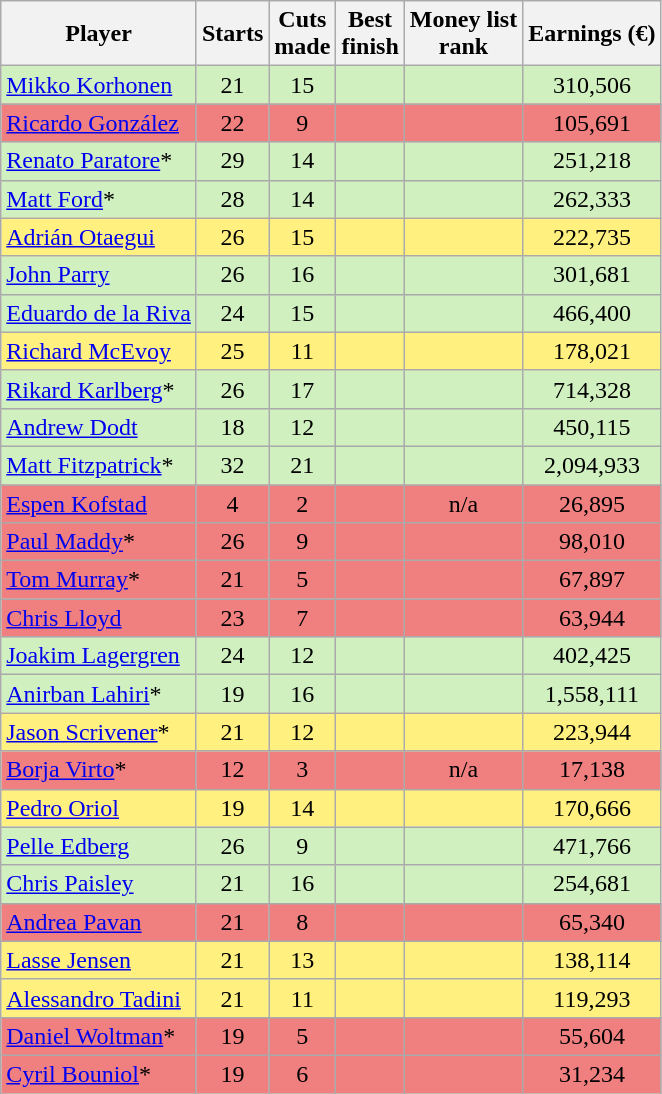<table class=" sortable wikitable" style="text-align:center">
<tr>
<th>Player</th>
<th>Starts</th>
<th>Cuts<br>made</th>
<th>Best<br>finish</th>
<th>Money list<br>rank</th>
<th>Earnings (€)</th>
</tr>
<tr style="background:#D0F0C0;">
<td align=left> <a href='#'>Mikko Korhonen</a></td>
<td>21</td>
<td>15</td>
<td></td>
<td></td>
<td>310,506</td>
</tr>
<tr style="background:#F08080;">
<td align=left> <a href='#'>Ricardo González</a></td>
<td>22</td>
<td>9</td>
<td></td>
<td></td>
<td>105,691</td>
</tr>
<tr style="background:#D0F0C0;">
<td align=left> <a href='#'>Renato Paratore</a>*</td>
<td>29</td>
<td>14</td>
<td></td>
<td></td>
<td>251,218</td>
</tr>
<tr style="background:#D0F0C0;">
<td align=left> <a href='#'>Matt Ford</a>*</td>
<td>28</td>
<td>14</td>
<td></td>
<td></td>
<td>262,333</td>
</tr>
<tr style="background:#FFF080;">
<td align=left> <a href='#'>Adrián Otaegui</a></td>
<td>26</td>
<td>15</td>
<td></td>
<td></td>
<td>222,735</td>
</tr>
<tr style="background:#D0F0C0;">
<td align=left> <a href='#'>John Parry</a></td>
<td>26</td>
<td>16</td>
<td></td>
<td></td>
<td>301,681</td>
</tr>
<tr style="background:#D0F0C0;">
<td align=left> <a href='#'>Eduardo de la Riva</a></td>
<td>24</td>
<td>15</td>
<td></td>
<td></td>
<td>466,400</td>
</tr>
<tr style="background:#FFF080;">
<td align=left> <a href='#'>Richard McEvoy</a></td>
<td>25</td>
<td>11</td>
<td></td>
<td></td>
<td>178,021</td>
</tr>
<tr style="background:#D0F0C0;">
<td align=left> <a href='#'>Rikard Karlberg</a>*</td>
<td>26</td>
<td>17</td>
<td></td>
<td></td>
<td>714,328</td>
</tr>
<tr style="background:#D0F0C0;">
<td align=left> <a href='#'>Andrew Dodt</a></td>
<td>18</td>
<td>12</td>
<td></td>
<td></td>
<td>450,115</td>
</tr>
<tr style="background:#D0F0C0;">
<td align=left> <a href='#'>Matt Fitzpatrick</a>*</td>
<td>32</td>
<td>21</td>
<td></td>
<td></td>
<td>2,094,933</td>
</tr>
<tr style="background:#F08080;">
<td align=left> <a href='#'>Espen Kofstad</a></td>
<td>4</td>
<td>2</td>
<td></td>
<td>n/a</td>
<td>26,895</td>
</tr>
<tr style="background:#F08080;">
<td align=left> <a href='#'>Paul Maddy</a>*</td>
<td>26</td>
<td>9</td>
<td></td>
<td></td>
<td>98,010</td>
</tr>
<tr style="background:#F08080;">
<td align=left> <a href='#'>Tom Murray</a>*</td>
<td>21</td>
<td>5</td>
<td></td>
<td></td>
<td>67,897</td>
</tr>
<tr style="background:#F08080;">
<td align=left> <a href='#'>Chris Lloyd</a></td>
<td>23</td>
<td>7</td>
<td></td>
<td></td>
<td>63,944</td>
</tr>
<tr style="background:#D0F0C0;">
<td align=left> <a href='#'>Joakim Lagergren</a></td>
<td>24</td>
<td>12</td>
<td></td>
<td></td>
<td>402,425</td>
</tr>
<tr style="background:#D0F0C0;">
<td align=left> <a href='#'>Anirban Lahiri</a>*</td>
<td>19</td>
<td>16</td>
<td><strong></strong></td>
<td></td>
<td>1,558,111</td>
</tr>
<tr style="background:#FFF080;">
<td align=left> <a href='#'>Jason Scrivener</a>*</td>
<td>21</td>
<td>12</td>
<td></td>
<td></td>
<td>223,944</td>
</tr>
<tr style="background:#F08080;">
<td align=left> <a href='#'>Borja Virto</a>*</td>
<td>12</td>
<td>3</td>
<td></td>
<td>n/a</td>
<td>17,138</td>
</tr>
<tr style="background:#FFF080;">
<td align=left> <a href='#'>Pedro Oriol</a></td>
<td>19</td>
<td>14</td>
<td></td>
<td></td>
<td>170,666</td>
</tr>
<tr style="background:#D0F0C0;">
<td align=left> <a href='#'>Pelle Edberg</a></td>
<td>26</td>
<td>9</td>
<td></td>
<td></td>
<td>471,766</td>
</tr>
<tr style="background:#D0F0C0;">
<td align=left> <a href='#'>Chris Paisley</a></td>
<td>21</td>
<td>16</td>
<td></td>
<td></td>
<td>254,681</td>
</tr>
<tr style="background:#F08080;">
<td align=left> <a href='#'>Andrea Pavan</a></td>
<td>21</td>
<td>8</td>
<td></td>
<td></td>
<td>65,340</td>
</tr>
<tr style="background:#FFF080;">
<td align=left> <a href='#'>Lasse Jensen</a></td>
<td>21</td>
<td>13</td>
<td></td>
<td></td>
<td>138,114</td>
</tr>
<tr style="background:#FFF080;">
<td align=left> <a href='#'>Alessandro Tadini</a></td>
<td>21</td>
<td>11</td>
<td></td>
<td></td>
<td>119,293</td>
</tr>
<tr style="background:#F08080;">
<td align=left> <a href='#'>Daniel Woltman</a>*</td>
<td>19</td>
<td>5</td>
<td></td>
<td></td>
<td>55,604</td>
</tr>
<tr style="background:#F08080;">
<td align=left> <a href='#'>Cyril Bouniol</a>*</td>
<td>19</td>
<td>6</td>
<td></td>
<td></td>
<td>31,234</td>
</tr>
</table>
